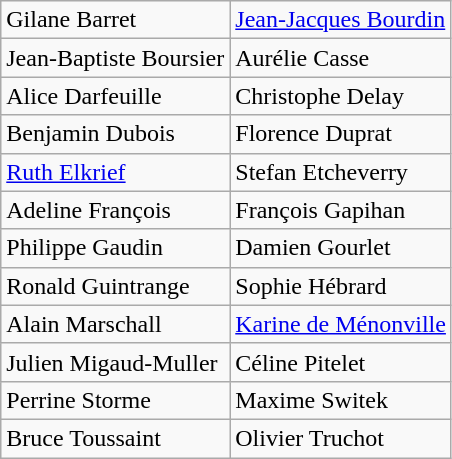<table class="wikitable">
<tr>
<td>Gilane Barret</td>
<td><a href='#'>Jean-Jacques Bourdin</a></td>
</tr>
<tr>
<td>Jean-Baptiste Boursier</td>
<td>Aurélie Casse</td>
</tr>
<tr>
<td>Alice Darfeuille</td>
<td>Christophe Delay</td>
</tr>
<tr>
<td>Benjamin Dubois</td>
<td>Florence Duprat</td>
</tr>
<tr>
<td><a href='#'>Ruth Elkrief</a></td>
<td>Stefan Etcheverry</td>
</tr>
<tr>
<td>Adeline François</td>
<td>François Gapihan</td>
</tr>
<tr>
<td>Philippe Gaudin</td>
<td>Damien Gourlet</td>
</tr>
<tr>
<td>Ronald Guintrange</td>
<td>Sophie Hébrard</td>
</tr>
<tr>
<td>Alain Marschall</td>
<td><a href='#'>Karine de Ménonville</a></td>
</tr>
<tr>
<td>Julien Migaud-Muller</td>
<td>Céline Pitelet</td>
</tr>
<tr>
<td>Perrine Storme</td>
<td>Maxime Switek</td>
</tr>
<tr>
<td>Bruce Toussaint</td>
<td>Olivier Truchot</td>
</tr>
</table>
